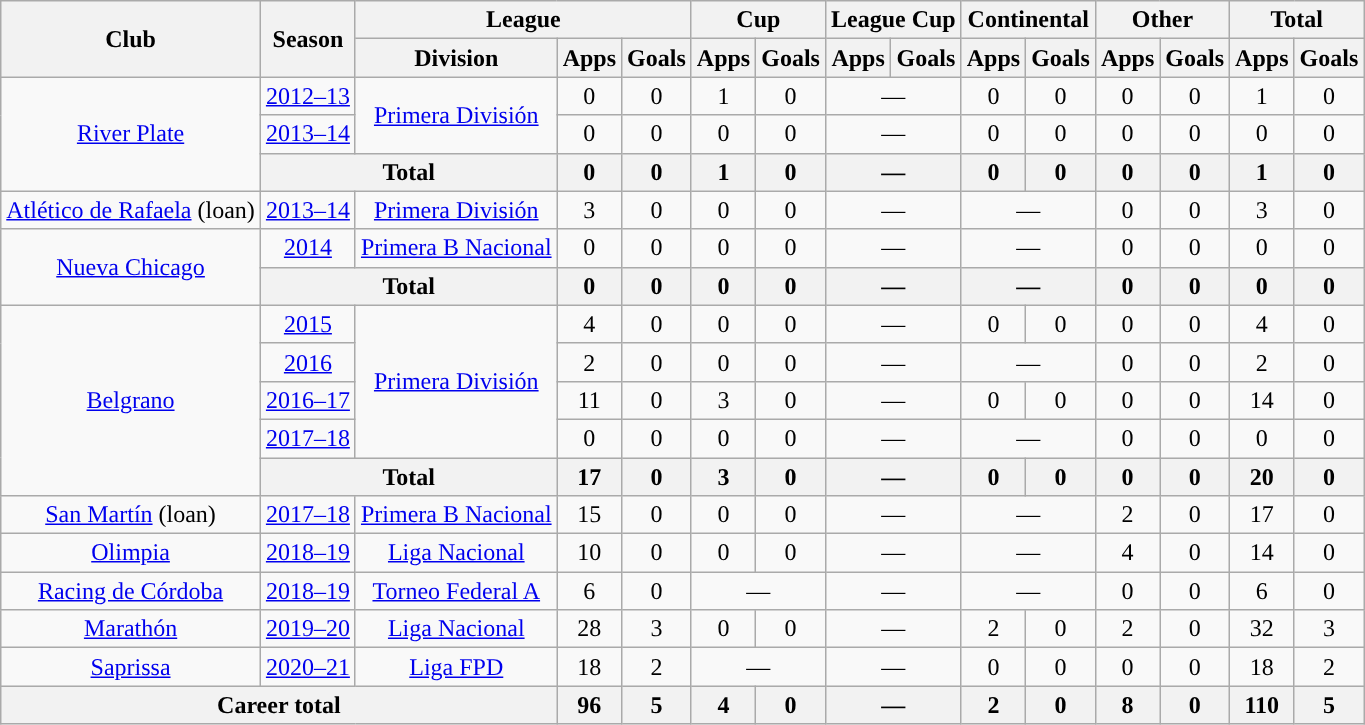<table class="wikitable" style="text-align:center">
<tr>
<th rowspan="2">Club</th>
<th rowspan="2">Season</th>
<th colspan="3">League</th>
<th colspan="2">Cup</th>
<th colspan="2">League Cup</th>
<th colspan="2">Continental</th>
<th colspan="2">Other</th>
<th colspan="2">Total</th>
</tr>
<tr>
<th>Division</th>
<th>Apps</th>
<th>Goals</th>
<th>Apps</th>
<th>Goals</th>
<th>Apps</th>
<th>Goals</th>
<th>Apps</th>
<th>Goals</th>
<th>Apps</th>
<th>Goals</th>
<th>Apps</th>
<th>Goals</th>
</tr>
<tr>
<td rowspan="3"><a href='#'>River Plate</a></td>
<td><a href='#'>2012–13</a></td>
<td rowspan="2"><a href='#'>Primera División</a></td>
<td>0</td>
<td>0</td>
<td>1</td>
<td>0</td>
<td colspan="2">—</td>
<td>0</td>
<td>0</td>
<td>0</td>
<td>0</td>
<td>1</td>
<td>0</td>
</tr>
<tr>
<td><a href='#'>2013–14</a></td>
<td>0</td>
<td>0</td>
<td>0</td>
<td>0</td>
<td colspan="2">—</td>
<td>0</td>
<td>0</td>
<td>0</td>
<td>0</td>
<td>0</td>
<td>0</td>
</tr>
<tr>
<th colspan="2">Total</th>
<th>0</th>
<th>0</th>
<th>1</th>
<th>0</th>
<th colspan="2">—</th>
<th>0</th>
<th>0</th>
<th>0</th>
<th>0</th>
<th>1</th>
<th>0</th>
</tr>
<tr>
<td rowspan="1"><a href='#'>Atlético de Rafaela</a> (loan)</td>
<td><a href='#'>2013–14</a></td>
<td rowspan="1"><a href='#'>Primera División</a></td>
<td>3</td>
<td>0</td>
<td>0</td>
<td>0</td>
<td colspan="2">—</td>
<td colspan="2">—</td>
<td>0</td>
<td>0</td>
<td>3</td>
<td>0</td>
</tr>
<tr>
<td rowspan="2"><a href='#'>Nueva Chicago</a></td>
<td><a href='#'>2014</a></td>
<td rowspan="1"><a href='#'>Primera B Nacional</a></td>
<td>0</td>
<td>0</td>
<td>0</td>
<td>0</td>
<td colspan="2">—</td>
<td colspan="2">—</td>
<td>0</td>
<td>0</td>
<td>0</td>
<td>0</td>
</tr>
<tr>
<th colspan="2">Total</th>
<th>0</th>
<th>0</th>
<th>0</th>
<th>0</th>
<th colspan="2">—</th>
<th colspan="2">—</th>
<th>0</th>
<th>0</th>
<th>0</th>
<th>0</th>
</tr>
<tr>
<td rowspan="5"><a href='#'>Belgrano</a></td>
<td><a href='#'>2015</a></td>
<td rowspan="4"><a href='#'>Primera División</a></td>
<td>4</td>
<td>0</td>
<td>0</td>
<td>0</td>
<td colspan="2">—</td>
<td>0</td>
<td>0</td>
<td>0</td>
<td>0</td>
<td>4</td>
<td>0</td>
</tr>
<tr>
<td><a href='#'>2016</a></td>
<td>2</td>
<td>0</td>
<td>0</td>
<td>0</td>
<td colspan="2">—</td>
<td colspan="2">—</td>
<td>0</td>
<td>0</td>
<td>2</td>
<td>0</td>
</tr>
<tr>
<td><a href='#'>2016–17</a></td>
<td>11</td>
<td>0</td>
<td>3</td>
<td>0</td>
<td colspan="2">—</td>
<td>0</td>
<td>0</td>
<td>0</td>
<td>0</td>
<td>14</td>
<td>0</td>
</tr>
<tr>
<td><a href='#'>2017–18</a></td>
<td>0</td>
<td>0</td>
<td>0</td>
<td>0</td>
<td colspan="2">—</td>
<td colspan="2">—</td>
<td>0</td>
<td>0</td>
<td>0</td>
<td>0</td>
</tr>
<tr>
<th colspan="2">Total</th>
<th>17</th>
<th>0</th>
<th>3</th>
<th>0</th>
<th colspan="2">—</th>
<th>0</th>
<th>0</th>
<th>0</th>
<th>0</th>
<th>20</th>
<th>0</th>
</tr>
<tr>
<td rowspan="1"><a href='#'>San Martín</a> (loan)</td>
<td><a href='#'>2017–18</a></td>
<td rowspan="1"><a href='#'>Primera B Nacional</a></td>
<td>15</td>
<td>0</td>
<td>0</td>
<td>0</td>
<td colspan="2">—</td>
<td colspan="2">—</td>
<td>2</td>
<td>0</td>
<td>17</td>
<td>0</td>
</tr>
<tr>
<td rowspan="1"><a href='#'>Olimpia</a></td>
<td><a href='#'>2018–19</a></td>
<td rowspan="1"><a href='#'>Liga Nacional</a></td>
<td>10</td>
<td>0</td>
<td>0</td>
<td>0</td>
<td colspan="2">—</td>
<td colspan="2">—</td>
<td>4</td>
<td>0</td>
<td>14</td>
<td>0</td>
</tr>
<tr>
<td rowspan="1"><a href='#'>Racing de Córdoba</a></td>
<td><a href='#'>2018–19</a></td>
<td rowspan="1"><a href='#'>Torneo Federal A</a></td>
<td>6</td>
<td>0</td>
<td colspan="2">—</td>
<td colspan="2">—</td>
<td colspan="2">—</td>
<td>0</td>
<td>0</td>
<td>6</td>
<td>0</td>
</tr>
<tr>
<td rowspan="1"><a href='#'>Marathón</a></td>
<td><a href='#'>2019–20</a></td>
<td rowspan="1"><a href='#'>Liga Nacional</a></td>
<td>28</td>
<td>3</td>
<td>0</td>
<td>0</td>
<td colspan="2">—</td>
<td>2</td>
<td>0</td>
<td>2</td>
<td>0</td>
<td>32</td>
<td>3</td>
</tr>
<tr>
<td rowspan="1"><a href='#'>Saprissa</a></td>
<td><a href='#'>2020–21</a></td>
<td rowspan="1"><a href='#'>Liga FPD</a></td>
<td>18</td>
<td>2</td>
<td colspan="2">—</td>
<td colspan="2">—</td>
<td>0</td>
<td>0</td>
<td>0</td>
<td>0</td>
<td>18</td>
<td>2</td>
</tr>
<tr>
<th colspan="3">Career total</th>
<th>96</th>
<th>5</th>
<th>4</th>
<th>0</th>
<th colspan="2">—</th>
<th>2</th>
<th>0</th>
<th>8</th>
<th>0</th>
<th>110</th>
<th>5</th>
</tr>
</table>
